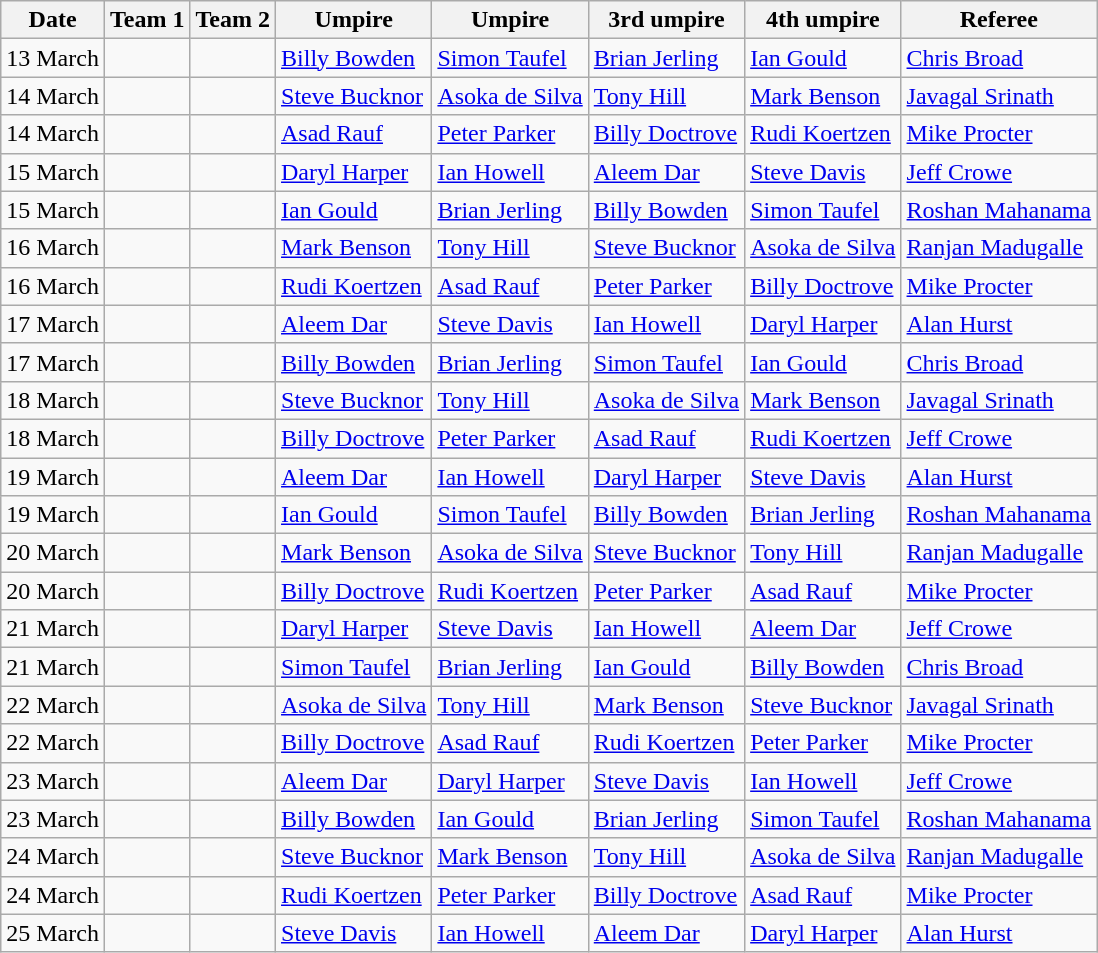<table class="wikitable sortable sortable">
<tr>
<th>Date</th>
<th>Team 1</th>
<th>Team 2</th>
<th>Umpire</th>
<th>Umpire</th>
<th>3rd umpire</th>
<th>4th umpire</th>
<th>Referee</th>
</tr>
<tr>
<td>13 March</td>
<td></td>
<td></td>
<td><a href='#'>Billy Bowden</a></td>
<td><a href='#'>Simon Taufel</a></td>
<td><a href='#'>Brian Jerling</a></td>
<td><a href='#'>Ian Gould</a></td>
<td><a href='#'>Chris Broad</a></td>
</tr>
<tr>
<td>14 March</td>
<td></td>
<td></td>
<td><a href='#'>Steve Bucknor</a></td>
<td><a href='#'>Asoka de Silva</a></td>
<td><a href='#'>Tony Hill</a></td>
<td><a href='#'>Mark Benson</a></td>
<td><a href='#'>Javagal Srinath</a></td>
</tr>
<tr>
<td>14 March</td>
<td></td>
<td></td>
<td><a href='#'>Asad Rauf</a></td>
<td><a href='#'>Peter Parker</a></td>
<td><a href='#'>Billy Doctrove</a></td>
<td><a href='#'>Rudi Koertzen</a></td>
<td><a href='#'>Mike Procter</a></td>
</tr>
<tr>
<td>15 March</td>
<td></td>
<td></td>
<td><a href='#'>Daryl Harper</a></td>
<td><a href='#'>Ian Howell</a></td>
<td><a href='#'>Aleem Dar</a></td>
<td><a href='#'>Steve Davis</a></td>
<td><a href='#'>Jeff Crowe</a></td>
</tr>
<tr>
<td>15 March</td>
<td></td>
<td></td>
<td><a href='#'>Ian Gould</a></td>
<td><a href='#'>Brian Jerling</a></td>
<td><a href='#'>Billy Bowden</a></td>
<td><a href='#'>Simon Taufel</a></td>
<td><a href='#'>Roshan Mahanama</a></td>
</tr>
<tr>
<td>16 March</td>
<td></td>
<td></td>
<td><a href='#'>Mark Benson</a></td>
<td><a href='#'>Tony Hill</a></td>
<td><a href='#'>Steve Bucknor</a></td>
<td><a href='#'>Asoka de Silva</a></td>
<td><a href='#'>Ranjan Madugalle</a></td>
</tr>
<tr>
<td>16 March</td>
<td></td>
<td></td>
<td><a href='#'>Rudi Koertzen</a></td>
<td><a href='#'>Asad Rauf</a></td>
<td><a href='#'>Peter Parker</a></td>
<td><a href='#'>Billy Doctrove</a></td>
<td><a href='#'>Mike Procter</a></td>
</tr>
<tr>
<td>17 March</td>
<td></td>
<td></td>
<td><a href='#'>Aleem Dar</a></td>
<td><a href='#'>Steve Davis</a></td>
<td><a href='#'>Ian Howell</a></td>
<td><a href='#'>Daryl Harper</a></td>
<td><a href='#'>Alan Hurst</a></td>
</tr>
<tr>
<td>17 March</td>
<td></td>
<td></td>
<td><a href='#'>Billy Bowden</a></td>
<td><a href='#'>Brian Jerling</a></td>
<td><a href='#'>Simon Taufel</a></td>
<td><a href='#'>Ian Gould</a></td>
<td><a href='#'>Chris Broad</a></td>
</tr>
<tr>
<td>18 March</td>
<td></td>
<td></td>
<td><a href='#'>Steve Bucknor</a></td>
<td><a href='#'>Tony Hill</a></td>
<td><a href='#'>Asoka de Silva</a></td>
<td><a href='#'>Mark Benson</a></td>
<td><a href='#'>Javagal Srinath</a></td>
</tr>
<tr>
<td>18 March</td>
<td></td>
<td></td>
<td><a href='#'>Billy Doctrove</a></td>
<td><a href='#'>Peter Parker</a></td>
<td><a href='#'>Asad Rauf</a></td>
<td><a href='#'>Rudi Koertzen</a></td>
<td><a href='#'>Jeff Crowe</a></td>
</tr>
<tr>
<td>19 March</td>
<td></td>
<td></td>
<td><a href='#'>Aleem Dar</a></td>
<td><a href='#'>Ian Howell</a></td>
<td><a href='#'>Daryl Harper</a></td>
<td><a href='#'>Steve Davis</a></td>
<td><a href='#'>Alan Hurst</a></td>
</tr>
<tr>
<td>19 March</td>
<td></td>
<td></td>
<td><a href='#'>Ian Gould</a></td>
<td><a href='#'>Simon Taufel</a></td>
<td><a href='#'>Billy Bowden</a></td>
<td><a href='#'>Brian Jerling</a></td>
<td><a href='#'>Roshan Mahanama</a></td>
</tr>
<tr>
<td>20 March</td>
<td></td>
<td></td>
<td><a href='#'>Mark Benson</a></td>
<td><a href='#'>Asoka de Silva</a></td>
<td><a href='#'>Steve Bucknor</a></td>
<td><a href='#'>Tony Hill</a></td>
<td><a href='#'>Ranjan Madugalle</a></td>
</tr>
<tr>
<td>20 March</td>
<td></td>
<td></td>
<td><a href='#'>Billy Doctrove</a></td>
<td><a href='#'>Rudi Koertzen</a></td>
<td><a href='#'>Peter Parker</a></td>
<td><a href='#'>Asad Rauf</a></td>
<td><a href='#'>Mike Procter</a></td>
</tr>
<tr>
<td>21 March</td>
<td></td>
<td></td>
<td><a href='#'>Daryl Harper</a></td>
<td><a href='#'>Steve Davis</a></td>
<td><a href='#'>Ian Howell</a></td>
<td><a href='#'>Aleem Dar</a></td>
<td><a href='#'>Jeff Crowe</a></td>
</tr>
<tr>
<td>21 March</td>
<td></td>
<td></td>
<td><a href='#'>Simon Taufel</a></td>
<td><a href='#'>Brian Jerling</a></td>
<td><a href='#'>Ian Gould</a></td>
<td><a href='#'>Billy Bowden</a></td>
<td><a href='#'>Chris Broad</a></td>
</tr>
<tr>
<td>22 March</td>
<td></td>
<td></td>
<td><a href='#'>Asoka de Silva</a></td>
<td><a href='#'>Tony Hill</a></td>
<td><a href='#'>Mark Benson</a></td>
<td><a href='#'>Steve Bucknor</a></td>
<td><a href='#'>Javagal Srinath</a></td>
</tr>
<tr>
<td>22 March</td>
<td></td>
<td></td>
<td><a href='#'>Billy Doctrove</a></td>
<td><a href='#'>Asad Rauf</a></td>
<td><a href='#'>Rudi Koertzen</a></td>
<td><a href='#'>Peter Parker</a></td>
<td><a href='#'>Mike Procter</a></td>
</tr>
<tr>
<td>23 March</td>
<td></td>
<td></td>
<td><a href='#'>Aleem Dar</a></td>
<td><a href='#'>Daryl Harper</a></td>
<td><a href='#'>Steve Davis</a></td>
<td><a href='#'>Ian Howell</a></td>
<td><a href='#'>Jeff Crowe</a></td>
</tr>
<tr>
<td>23 March</td>
<td></td>
<td></td>
<td><a href='#'>Billy Bowden</a></td>
<td><a href='#'>Ian Gould</a></td>
<td><a href='#'>Brian Jerling</a></td>
<td><a href='#'>Simon Taufel</a></td>
<td><a href='#'>Roshan Mahanama</a></td>
</tr>
<tr>
<td>24 March</td>
<td></td>
<td></td>
<td><a href='#'>Steve Bucknor</a></td>
<td><a href='#'>Mark Benson</a></td>
<td><a href='#'>Tony Hill</a></td>
<td><a href='#'>Asoka de Silva</a></td>
<td><a href='#'>Ranjan Madugalle</a></td>
</tr>
<tr>
<td>24 March</td>
<td></td>
<td></td>
<td><a href='#'>Rudi Koertzen</a></td>
<td><a href='#'>Peter Parker</a></td>
<td><a href='#'>Billy Doctrove</a></td>
<td><a href='#'>Asad Rauf</a></td>
<td><a href='#'>Mike Procter</a></td>
</tr>
<tr>
<td>25 March</td>
<td></td>
<td></td>
<td><a href='#'>Steve Davis</a></td>
<td><a href='#'>Ian Howell</a></td>
<td><a href='#'>Aleem Dar</a></td>
<td><a href='#'>Daryl Harper</a></td>
<td><a href='#'>Alan Hurst</a></td>
</tr>
</table>
